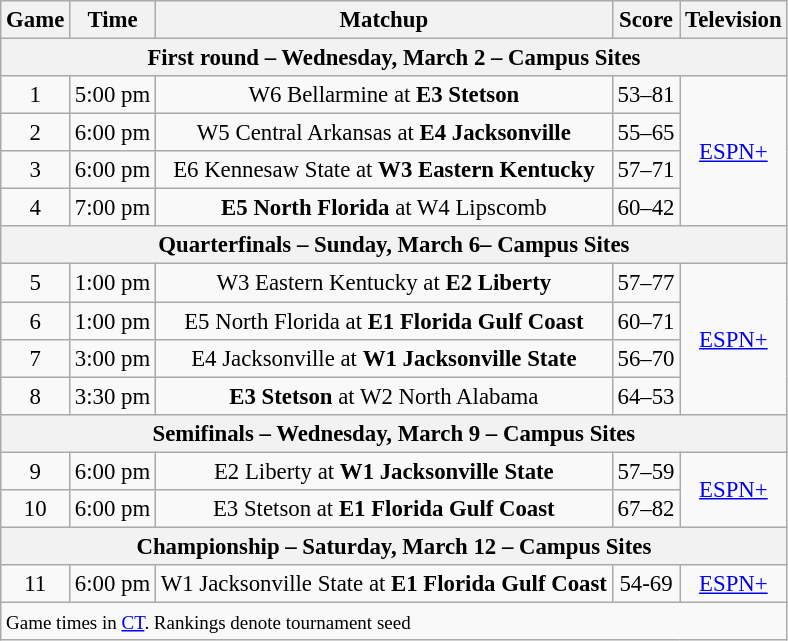<table class="wikitable" style="font-size: 95%;text-align:center">
<tr>
<th>Game</th>
<th>Time </th>
<th>Matchup</th>
<th>Score</th>
<th>Television</th>
</tr>
<tr>
<th colspan="5">First round – Wednesday, March 2 – Campus Sites</th>
</tr>
<tr>
<td>1</td>
<td>5:00 pm</td>
<td>W6 Bellarmine at <strong>E3 Stetson </strong></td>
<td>53–81</td>
<td rowspan="4"><a href='#'>ESPN+</a></td>
</tr>
<tr>
<td>2</td>
<td>6:00 pm</td>
<td>W5 Central Arkansas  at <strong>E4 Jacksonville</strong></td>
<td>55–65</td>
</tr>
<tr>
<td>3</td>
<td>6:00 pm</td>
<td>E6 Kennesaw State at <strong>W3 Eastern Kentucky</strong></td>
<td>57–71</td>
</tr>
<tr>
<td>4</td>
<td>7:00 pm</td>
<td><strong>E5 North Florida</strong> at W4 Lipscomb</td>
<td>60–42</td>
</tr>
<tr>
<th colspan="5">Quarterfinals – Sunday, March 6– Campus Sites</th>
</tr>
<tr>
<td>5</td>
<td>1:00 pm</td>
<td>W3 Eastern Kentucky at <strong>E2 Liberty</strong></td>
<td>57–77</td>
<td rowspan="4"><a href='#'>ESPN+</a></td>
</tr>
<tr>
<td>6</td>
<td>1:00 pm</td>
<td>E5 North Florida at <strong>E1 Florida Gulf Coast</strong></td>
<td>60–71</td>
</tr>
<tr>
<td>7</td>
<td>3:00 pm</td>
<td>E4 Jacksonville at <strong>W1 Jacksonville State</strong></td>
<td>56–70</td>
</tr>
<tr>
<td>8</td>
<td>3:30 pm</td>
<td><strong>E3 Stetson</strong> at W2 North Alabama</td>
<td>64–53</td>
</tr>
<tr>
<th colspan="5">Semifinals – Wednesday, March 9 – Campus Sites</th>
</tr>
<tr>
<td>9</td>
<td>6:00 pm</td>
<td>E2 Liberty at <strong>W1 Jacksonville State</strong></td>
<td>57–59</td>
<td rowspan="2"><a href='#'>ESPN+</a></td>
</tr>
<tr>
<td>10</td>
<td>6:00 pm</td>
<td>E3 Stetson at <strong>E1 Florida Gulf Coast</strong></td>
<td>67–82</td>
</tr>
<tr>
<th colspan="5">Championship – Saturday, March 12 – Campus Sites</th>
</tr>
<tr>
<td>11</td>
<td>6:00 pm</td>
<td>W1 Jacksonville State at <strong>E1 Florida Gulf Coast</strong></td>
<td>54-69</td>
<td><a href='#'>ESPN+</a></td>
</tr>
<tr>
<td colspan="5" align="left"><small>Game times in <a href='#'>CT</a>. Rankings denote tournament seed</small></td>
</tr>
</table>
